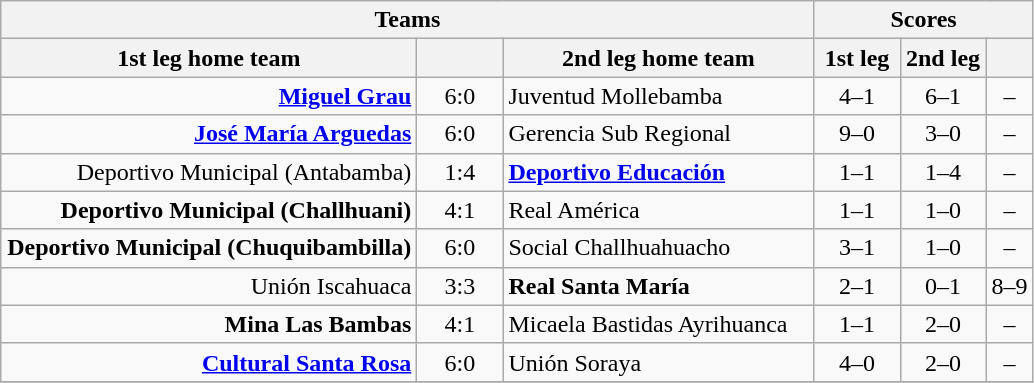<table class="wikitable" style="text-align: center;">
<tr>
<th colspan=3>Teams</th>
<th colspan=3>Scores</th>
</tr>
<tr>
<th width="270">1st leg home team</th>
<th width="50"></th>
<th width="200">2nd leg home team</th>
<th width="50">1st leg</th>
<th width="50">2nd leg</th>
<th></th>
</tr>
<tr>
<td align=right><strong><a href='#'>Miguel Grau</a></strong></td>
<td>6:0</td>
<td align=left>Juventud Mollebamba</td>
<td>4–1</td>
<td>6–1</td>
<td>–</td>
</tr>
<tr>
<td align=right><strong><a href='#'>José María Arguedas</a></strong></td>
<td>6:0</td>
<td align=left>Gerencia Sub Regional</td>
<td>9–0</td>
<td>3–0</td>
<td>–</td>
</tr>
<tr>
<td align=right>Deportivo Municipal (Antabamba)</td>
<td>1:4</td>
<td align=left><strong><a href='#'>Deportivo Educación</a></strong></td>
<td>1–1</td>
<td>1–4</td>
<td>–</td>
</tr>
<tr>
<td align=right><strong>Deportivo Municipal (Challhuani)</strong></td>
<td>4:1</td>
<td align=left>Real América</td>
<td>1–1</td>
<td>1–0</td>
<td>–</td>
</tr>
<tr>
<td align=right><strong>Deportivo Municipal (Chuquibambilla)</strong></td>
<td>6:0</td>
<td align=left>Social Challhuahuacho</td>
<td>3–1</td>
<td>1–0</td>
<td>–</td>
</tr>
<tr>
<td align=right>Unión Iscahuaca</td>
<td>3:3</td>
<td align=left><strong>Real Santa María</strong></td>
<td>2–1</td>
<td>0–1</td>
<td>8–9</td>
</tr>
<tr>
<td align=right><strong>Mina Las Bambas</strong></td>
<td>4:1</td>
<td align=left>Micaela Bastidas Ayrihuanca</td>
<td>1–1</td>
<td>2–0</td>
<td>–</td>
</tr>
<tr>
<td align=right><strong><a href='#'>Cultural Santa Rosa</a></strong></td>
<td>6:0</td>
<td align=left>Unión Soraya</td>
<td>4–0</td>
<td>2–0</td>
<td>–</td>
</tr>
<tr>
</tr>
</table>
